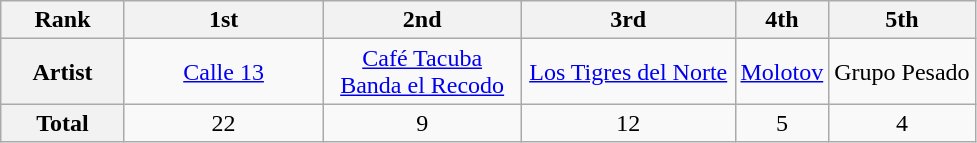<table class="wikitable" border="1">
<tr>
<th width="75">Rank</th>
<th width="125">1st</th>
<th width="125">2nd</th>
<th width="135">3rd</th>
<th>4th</th>
<th>5th</th>
</tr>
<tr align=center>
<th>Artist</th>
<td><a href='#'>Calle 13</a></td>
<td><a href='#'>Café Tacuba</a><br><a href='#'>Banda el Recodo</a></td>
<td><a href='#'>Los Tigres del Norte</a></td>
<td><a href='#'>Molotov</a></td>
<td>Grupo Pesado</td>
</tr>
<tr align=center>
<th>Total</th>
<td>22</td>
<td>9</td>
<td>12</td>
<td>5</td>
<td>4</td>
</tr>
</table>
